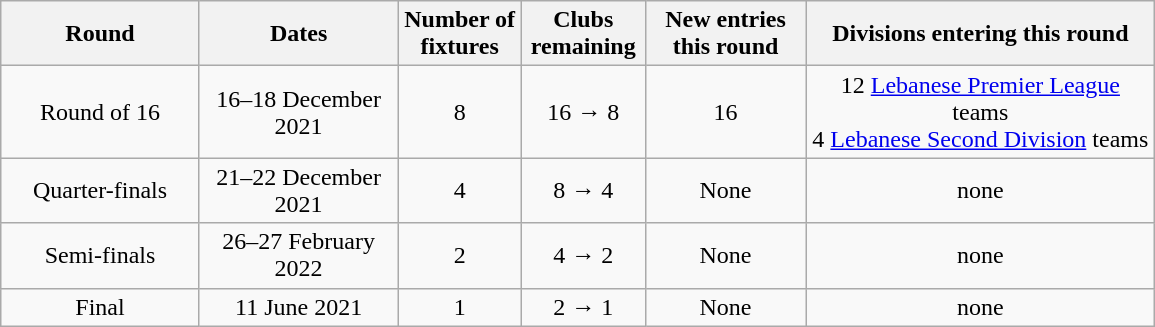<table class="wikitable plainrowheaders" style="text-align:center">
<tr>
<th scope="col" style="width:125px">Round</th>
<th scope="col" style="width:125px">Dates</th>
<th scope="col" style="width:75px">Number of fixtures</th>
<th scope="col" style="width:75px">Clubs remaining</th>
<th scope="col" style="width:100px">New entries this round</th>
<th scope="col" style="width:225px">Divisions entering this round</th>
</tr>
<tr>
<td>Round of 16</td>
<td>16–18 December 2021</td>
<td>8</td>
<td>16 → 8</td>
<td>16</td>
<td>12 <a href='#'>Lebanese Premier League</a> teams<br>4 <a href='#'>Lebanese Second Division</a> teams</td>
</tr>
<tr>
<td>Quarter-finals</td>
<td>21–22 December 2021</td>
<td>4</td>
<td>8 → 4</td>
<td>None</td>
<td>none</td>
</tr>
<tr>
<td>Semi-finals</td>
<td>26–27 February 2022</td>
<td>2</td>
<td>4 → 2</td>
<td>None</td>
<td>none</td>
</tr>
<tr>
<td>Final</td>
<td>11 June 2021</td>
<td>1</td>
<td>2 → 1</td>
<td>None</td>
<td>none</td>
</tr>
</table>
